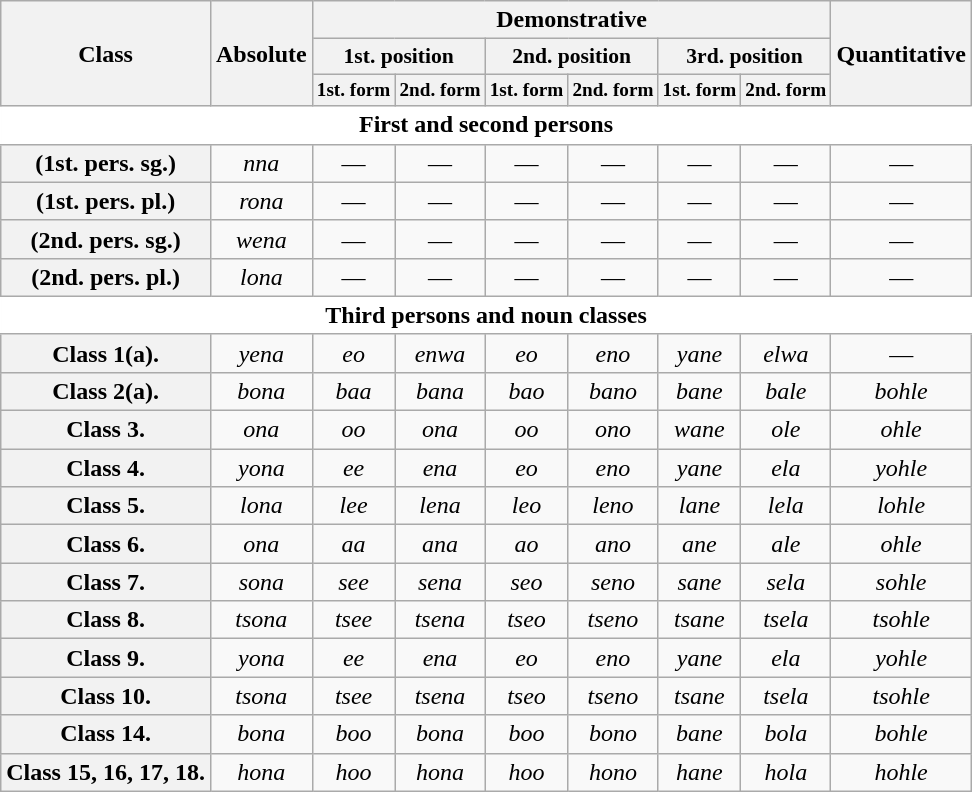<table class = "wikitable" style = "text-align: center">
<tr>
<th rowspan = "3">Class</th>
<th rowspan = "3">Absolute</th>
<th colspan = "6">Demonstrative</th>
<th rowspan = "3">Quantitative</th>
</tr>
<tr>
<th style = "font-size: 90%" colspan = "2">1st. position</th>
<th style = "font-size: 90%" colspan = "2">2nd. position</th>
<th style = "font-size: 90%" colspan = "2">3rd. position</th>
</tr>
<tr>
<th style = "font-size: 80%">1st. form</th>
<th style = "font-size: 80%">2nd. form</th>
<th style = "font-size: 80%">1st. form</th>
<th style = "font-size: 80%">2nd. form</th>
<th style = "font-size: 80%">1st. form</th>
<th style = "font-size: 80%">2nd. form</th>
</tr>
<tr>
<th colspan = "9" style = "background: white; text-align: center; border-right: white 1px solid; border-left: white 1px solid"><strong>First and second persons</strong></th>
</tr>
<tr>
<th>(1st. pers. sg.)</th>
<td> <em>nna</em></td>
<td>—</td>
<td>—</td>
<td>—</td>
<td>—</td>
<td>—</td>
<td>—</td>
<td>—</td>
</tr>
<tr>
<th>(1st. pers. pl.)</th>
<td> <em>rona</em></td>
<td>—</td>
<td>—</td>
<td>—</td>
<td>—</td>
<td>—</td>
<td>—</td>
<td>—</td>
</tr>
<tr>
<th>(2nd. pers. sg.)</th>
<td> <em>wena</em></td>
<td>—</td>
<td>—</td>
<td>—</td>
<td>—</td>
<td>—</td>
<td>—</td>
<td>—</td>
</tr>
<tr>
<th>(2nd. pers. pl.)</th>
<td> <em>lona</em></td>
<td>—</td>
<td>—</td>
<td>—</td>
<td>—</td>
<td>—</td>
<td>—</td>
<td>—</td>
</tr>
<tr>
<th colspan = "9" style = "background: white; text-align: center; border-right: white 1px solid; border-left: white 1px solid"><strong>Third persons and noun classes</strong></th>
</tr>
<tr>
<th>Class 1(a).</th>
<td> <em>yena</em></td>
<td> <em>eo</em></td>
<td> <em>enwa</em></td>
<td> <em>eo</em></td>
<td> <em>eno</em></td>
<td> <em>yane</em></td>
<td> <em>elwa</em></td>
<td>—</td>
</tr>
<tr>
<th>Class 2(a).</th>
<td> <em>bona</em></td>
<td> <em>baa</em></td>
<td> <em>bana</em></td>
<td> <em>bao</em></td>
<td> <em>bano</em></td>
<td> <em>bane</em></td>
<td> <em>bale</em></td>
<td> <em>bohle</em></td>
</tr>
<tr>
<th>Class 3.</th>
<td> <em>ona</em></td>
<td> <em>oo</em></td>
<td> <em>ona</em></td>
<td> <em>oo</em></td>
<td> <em>ono</em></td>
<td> <em>wane</em></td>
<td> <em>ole</em></td>
<td> <em>ohle</em></td>
</tr>
<tr>
<th>Class 4.</th>
<td> <em>yona</em></td>
<td> <em>ee</em></td>
<td> <em>ena</em></td>
<td> <em>eo</em></td>
<td> <em>eno</em></td>
<td> <em>yane</em></td>
<td> <em>ela</em></td>
<td> <em>yohle</em></td>
</tr>
<tr>
<th>Class 5.</th>
<td> <em>lona</em></td>
<td> <em>lee</em></td>
<td> <em>lena</em></td>
<td> <em>leo</em></td>
<td> <em>leno</em></td>
<td> <em>lane</em></td>
<td> <em>lela</em></td>
<td> <em>lohle</em></td>
</tr>
<tr>
<th>Class 6.</th>
<td> <em>ona</em></td>
<td> <em>aa</em></td>
<td> <em>ana</em></td>
<td> <em>ao</em></td>
<td> <em>ano</em></td>
<td> <em>ane</em></td>
<td> <em>ale</em></td>
<td> <em>ohle</em></td>
</tr>
<tr>
<th>Class 7.</th>
<td> <em>sona</em></td>
<td> <em>see</em></td>
<td> <em>sena</em></td>
<td> <em>seo</em></td>
<td> <em>seno</em></td>
<td> <em>sane</em></td>
<td> <em>sela</em></td>
<td> <em>sohle</em></td>
</tr>
<tr>
<th>Class 8.</th>
<td> <em>tsona</em></td>
<td> <em>tsee</em></td>
<td> <em>tsena</em></td>
<td> <em>tseo</em></td>
<td> <em>tseno</em></td>
<td> <em>tsane</em></td>
<td> <em>tsela</em></td>
<td> <em>tsohle</em></td>
</tr>
<tr>
<th>Class 9.</th>
<td> <em>yona</em></td>
<td> <em>ee</em></td>
<td> <em>ena</em></td>
<td> <em>eo</em></td>
<td> <em>eno</em></td>
<td> <em>yane</em></td>
<td> <em>ela</em></td>
<td> <em>yohle</em></td>
</tr>
<tr>
<th>Class 10.</th>
<td> <em>tsona</em></td>
<td> <em>tsee</em></td>
<td> <em>tsena</em></td>
<td> <em>tseo</em></td>
<td> <em>tseno</em></td>
<td> <em>tsane</em></td>
<td> <em>tsela</em></td>
<td> <em>tsohle</em></td>
</tr>
<tr>
<th>Class 14.</th>
<td> <em>bona</em></td>
<td> <em>boo</em></td>
<td> <em>bona</em></td>
<td> <em>boo</em></td>
<td> <em>bono</em></td>
<td> <em>bane</em></td>
<td> <em>bola</em></td>
<td> <em>bohle</em></td>
</tr>
<tr>
<th>Class 15, 16, 17, 18.</th>
<td> <em>hona</em></td>
<td> <em>hoo</em></td>
<td> <em>hona</em></td>
<td> <em>hoo</em></td>
<td> <em>hono</em></td>
<td> <em>hane</em></td>
<td> <em>hola</em></td>
<td> <em>hohle</em></td>
</tr>
</table>
